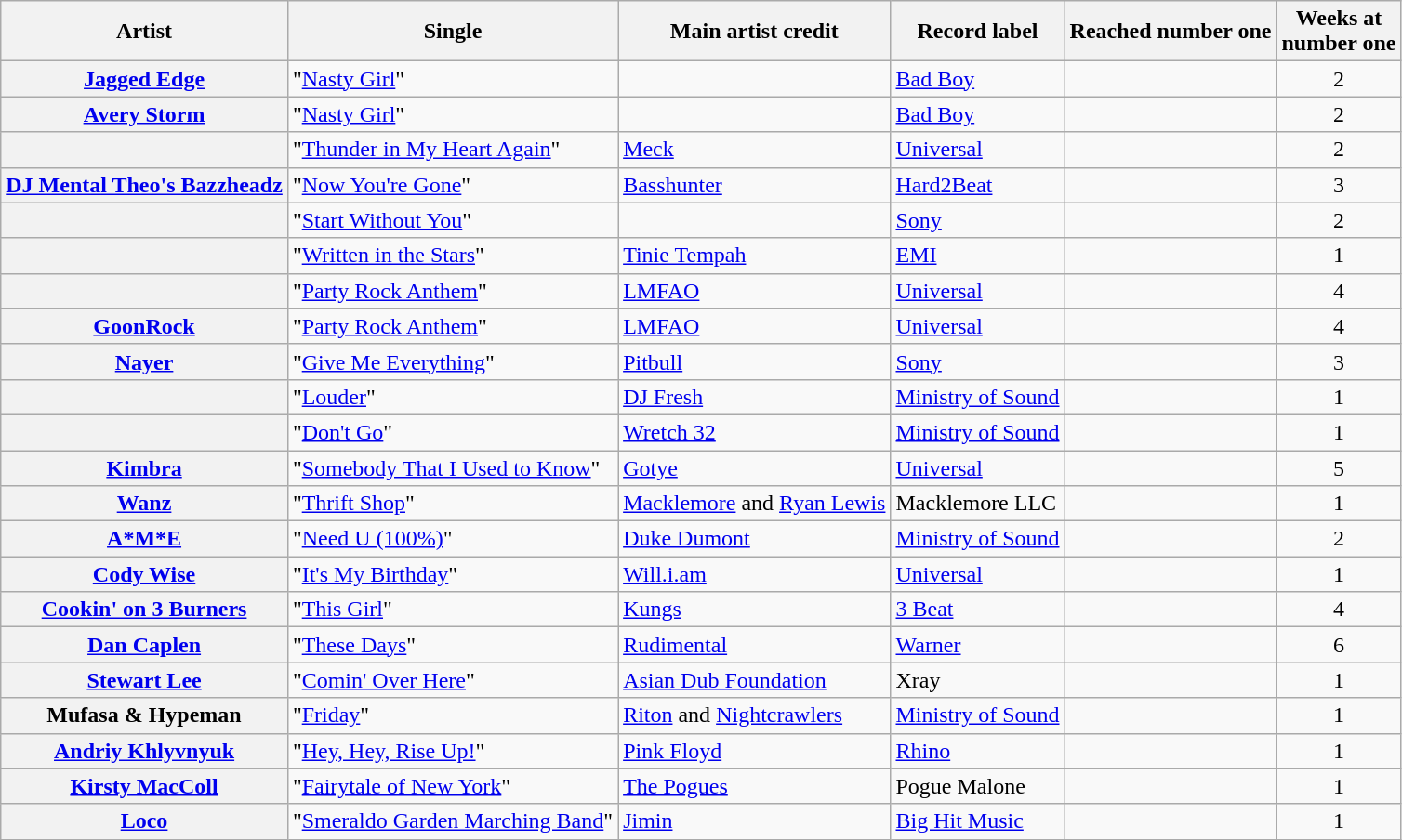<table class="wikitable plainrowheaders sortable">
<tr>
<th scope=col>Artist</th>
<th scope=col>Single</th>
<th scope=col>Main artist credit</th>
<th scope=col>Record label</th>
<th scope=col>Reached number one</th>
<th scope=col>Weeks at<br>number one</th>
</tr>
<tr>
<th scope=row><a href='#'>Jagged Edge</a></th>
<td>"<a href='#'>Nasty Girl</a>"</td>
<td></td>
<td><a href='#'>Bad Boy</a></td>
<td></td>
<td align=center>2</td>
</tr>
<tr>
<th scope=row><a href='#'>Avery Storm</a></th>
<td>"<a href='#'>Nasty Girl</a>"</td>
<td></td>
<td><a href='#'>Bad Boy</a></td>
<td></td>
<td align=center>2</td>
</tr>
<tr>
<th scope=row></th>
<td>"<a href='#'>Thunder in My Heart Again</a>"</td>
<td><a href='#'>Meck</a></td>
<td><a href='#'>Universal</a></td>
<td></td>
<td align=center>2</td>
</tr>
<tr>
<th scope=row><a href='#'>DJ Mental Theo's Bazzheadz</a></th>
<td>"<a href='#'>Now You're Gone</a>"</td>
<td><a href='#'>Basshunter</a></td>
<td><a href='#'>Hard2Beat</a></td>
<td></td>
<td align=center>3</td>
</tr>
<tr>
<th scope=row></th>
<td>"<a href='#'>Start Without You</a>"</td>
<td></td>
<td><a href='#'>Sony</a></td>
<td></td>
<td align=center>2</td>
</tr>
<tr>
<th scope=row></th>
<td>"<a href='#'>Written in the Stars</a>"</td>
<td><a href='#'>Tinie Tempah</a></td>
<td><a href='#'>EMI</a></td>
<td></td>
<td align=center>1</td>
</tr>
<tr>
<th scope=row></th>
<td>"<a href='#'>Party Rock Anthem</a>"</td>
<td><a href='#'>LMFAO</a></td>
<td><a href='#'>Universal</a></td>
<td></td>
<td align=center>4</td>
</tr>
<tr>
<th scope=row><a href='#'>GoonRock</a></th>
<td>"<a href='#'>Party Rock Anthem</a>"</td>
<td><a href='#'>LMFAO</a></td>
<td><a href='#'>Universal</a></td>
<td></td>
<td align=center>4</td>
</tr>
<tr>
<th scope=row><a href='#'>Nayer</a></th>
<td>"<a href='#'>Give Me Everything</a>"</td>
<td><a href='#'>Pitbull</a></td>
<td><a href='#'>Sony</a></td>
<td></td>
<td align=center>3</td>
</tr>
<tr>
<th scope=row></th>
<td>"<a href='#'>Louder</a>"</td>
<td><a href='#'>DJ Fresh</a></td>
<td><a href='#'>Ministry of Sound</a></td>
<td></td>
<td align=center>1</td>
</tr>
<tr>
<th scope=row></th>
<td>"<a href='#'>Don't Go</a>"</td>
<td><a href='#'>Wretch 32</a></td>
<td><a href='#'>Ministry of Sound</a></td>
<td></td>
<td align=center>1</td>
</tr>
<tr>
<th scope=row><a href='#'>Kimbra</a></th>
<td>"<a href='#'>Somebody That I Used to Know</a>"</td>
<td><a href='#'>Gotye</a></td>
<td><a href='#'>Universal</a></td>
<td></td>
<td align=center>5</td>
</tr>
<tr>
<th scope=row><a href='#'>Wanz</a></th>
<td>"<a href='#'>Thrift Shop</a>"</td>
<td><a href='#'>Macklemore</a> and <a href='#'>Ryan Lewis</a></td>
<td>Macklemore LLC</td>
<td></td>
<td align=center>1</td>
</tr>
<tr>
<th scope=row><a href='#'>A*M*E</a></th>
<td>"<a href='#'>Need U (100%)</a>"</td>
<td><a href='#'>Duke Dumont</a></td>
<td><a href='#'>Ministry of Sound</a></td>
<td></td>
<td align=center>2</td>
</tr>
<tr>
<th scope=row><a href='#'>Cody Wise</a></th>
<td>"<a href='#'>It's My Birthday</a>"</td>
<td><a href='#'>Will.i.am</a></td>
<td><a href='#'>Universal</a></td>
<td></td>
<td align=center>1</td>
</tr>
<tr>
<th scope=row><a href='#'>Cookin' on 3 Burners</a></th>
<td>"<a href='#'>This Girl</a>"</td>
<td><a href='#'>Kungs</a></td>
<td><a href='#'>3 Beat</a></td>
<td></td>
<td align=center>4</td>
</tr>
<tr>
<th scope=row><a href='#'>Dan Caplen</a></th>
<td>"<a href='#'>These Days</a>"</td>
<td><a href='#'>Rudimental</a></td>
<td><a href='#'>Warner</a></td>
<td></td>
<td align=center>6</td>
</tr>
<tr>
<th scope=row><a href='#'>Stewart Lee</a></th>
<td>"<a href='#'>Comin' Over Here</a>"</td>
<td><a href='#'>Asian Dub Foundation</a></td>
<td>Xray</td>
<td></td>
<td align=center>1</td>
</tr>
<tr>
<th scope=row>Mufasa & Hypeman</th>
<td>"<a href='#'>Friday</a>"</td>
<td><a href='#'>Riton</a> and <a href='#'>Nightcrawlers</a></td>
<td><a href='#'>Ministry of Sound</a></td>
<td></td>
<td align=center>1</td>
</tr>
<tr>
<th scope=row><a href='#'>Andriy Khlyvnyuk</a></th>
<td>"<a href='#'>Hey, Hey, Rise Up!</a>"</td>
<td><a href='#'>Pink Floyd</a></td>
<td><a href='#'>Rhino</a></td>
<td></td>
<td align=center>1</td>
</tr>
<tr>
<th scope=row><a href='#'>Kirsty MacColl</a></th>
<td>"<a href='#'>Fairytale of New York</a>"</td>
<td><a href='#'>The Pogues</a></td>
<td>Pogue Malone</td>
<td></td>
<td align=center>1</td>
</tr>
<tr>
<th scope=row><a href='#'>Loco</a></th>
<td>"<a href='#'>Smeraldo Garden Marching Band</a>"</td>
<td><a href='#'>Jimin</a></td>
<td><a href='#'>Big Hit Music</a></td>
<td></td>
<td align=center>1</td>
</tr>
</table>
